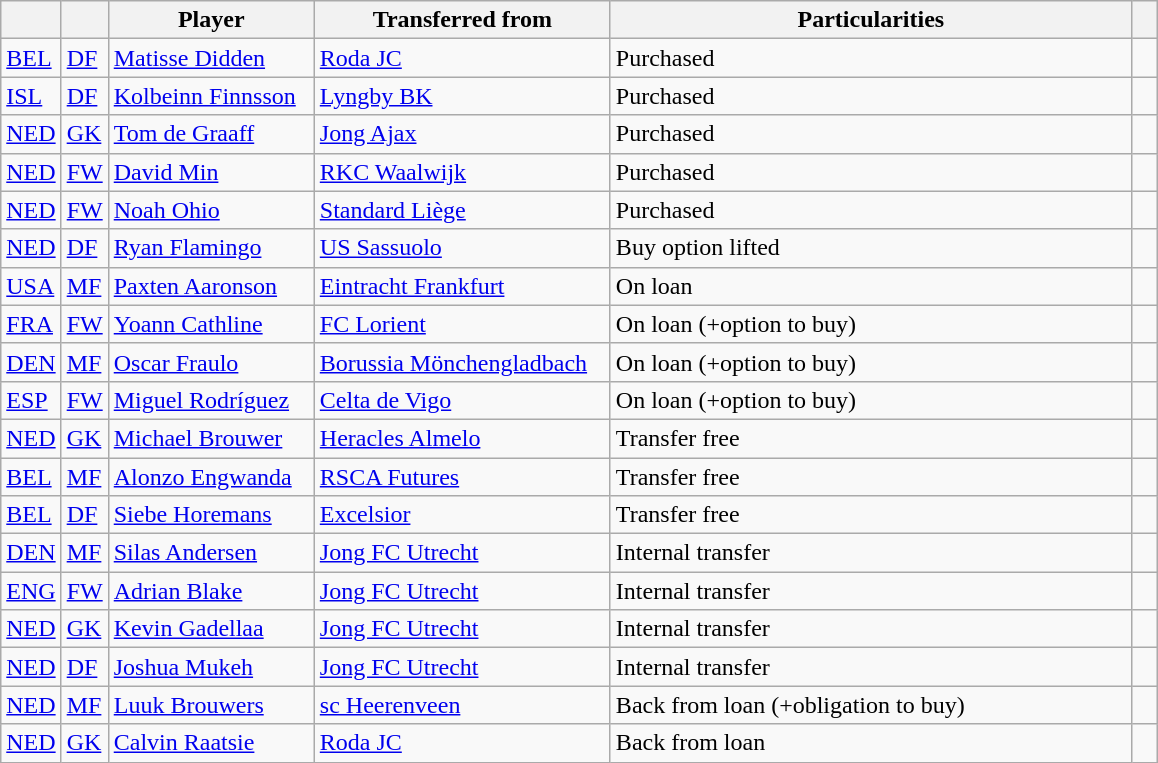<table class="wikitable plainrowheaders sortable">
<tr>
<th></th>
<th></th>
<th style="width: 130px;">Player</th>
<th style="width: 190px;">Transferred from</th>
<th style="width: 340px;">Particularities</th>
<th style="width: 10px;"></th>
</tr>
<tr>
<td><strong></strong> <a href='#'>BEL</a></td>
<td><a href='#'>DF</a></td>
<td><a href='#'>Matisse Didden</a></td>
<td><strong></strong> <a href='#'>Roda JC</a></td>
<td>Purchased</td>
<td></td>
</tr>
<tr>
<td><strong></strong> <a href='#'>ISL</a></td>
<td><a href='#'>DF</a></td>
<td><a href='#'>Kolbeinn Finnsson</a></td>
<td><strong></strong> <a href='#'>Lyngby BK</a></td>
<td>Purchased</td>
<td></td>
</tr>
<tr>
<td><strong></strong> <a href='#'>NED</a></td>
<td><a href='#'>GK</a></td>
<td><a href='#'>Tom de Graaff</a></td>
<td><strong></strong> <a href='#'>Jong Ajax</a></td>
<td>Purchased</td>
<td></td>
</tr>
<tr>
<td><strong></strong> <a href='#'>NED</a></td>
<td><a href='#'>FW</a></td>
<td><a href='#'>David Min</a></td>
<td> <a href='#'>RKC Waalwijk</a></td>
<td>Purchased</td>
<td></td>
</tr>
<tr>
<td><strong></strong> <a href='#'>NED</a></td>
<td><a href='#'>FW</a></td>
<td><a href='#'>Noah Ohio</a></td>
<td> <a href='#'>Standard Liège</a></td>
<td>Purchased</td>
<td></td>
</tr>
<tr>
<td><strong></strong> <a href='#'>NED</a></td>
<td><a href='#'>DF</a></td>
<td><a href='#'>Ryan Flamingo</a></td>
<td><strong></strong> <a href='#'>US Sassuolo</a></td>
<td>Buy option lifted</td>
<td></td>
</tr>
<tr>
<td><strong></strong> <a href='#'>USA</a></td>
<td><a href='#'>MF</a></td>
<td><a href='#'>Paxten Aaronson</a></td>
<td> <a href='#'>Eintracht Frankfurt</a></td>
<td>On loan</td>
<td></td>
</tr>
<tr>
<td><strong></strong> <a href='#'>FRA</a></td>
<td><a href='#'>FW</a></td>
<td><a href='#'>Yoann Cathline</a></td>
<td> <a href='#'>FC Lorient</a></td>
<td>On loan (+option to buy)</td>
<td></td>
</tr>
<tr>
<td><strong></strong> <a href='#'>DEN</a></td>
<td><a href='#'>MF</a></td>
<td><a href='#'>Oscar Fraulo</a></td>
<td> <a href='#'>Borussia Mönchengladbach</a></td>
<td>On loan (+option to buy)</td>
<td></td>
</tr>
<tr>
<td><strong></strong> <a href='#'>ESP</a></td>
<td><a href='#'>FW</a></td>
<td><a href='#'>Miguel Rodríguez</a></td>
<td> <a href='#'>Celta de Vigo</a></td>
<td>On loan (+option to buy)</td>
<td></td>
</tr>
<tr>
<td><strong></strong> <a href='#'>NED</a></td>
<td><a href='#'>GK</a></td>
<td><a href='#'>Michael Brouwer</a></td>
<td><strong></strong> <a href='#'>Heracles Almelo</a></td>
<td>Transfer free</td>
<td></td>
</tr>
<tr>
<td><strong></strong> <a href='#'>BEL</a></td>
<td><a href='#'>MF</a></td>
<td><a href='#'>Alonzo Engwanda</a></td>
<td> <a href='#'>RSCA Futures</a></td>
<td>Transfer free</td>
<td></td>
</tr>
<tr>
<td><strong></strong> <a href='#'>BEL</a></td>
<td><a href='#'>DF</a></td>
<td><a href='#'>Siebe Horemans</a></td>
<td><strong></strong> <a href='#'>Excelsior</a></td>
<td>Transfer free</td>
<td></td>
</tr>
<tr>
<td><strong></strong> <a href='#'>DEN</a></td>
<td><a href='#'>MF</a></td>
<td><a href='#'>Silas Andersen</a></td>
<td> <a href='#'>Jong FC Utrecht</a></td>
<td>Internal transfer</td>
<td></td>
</tr>
<tr>
<td><strong></strong> <a href='#'>ENG</a></td>
<td><a href='#'>FW</a></td>
<td><a href='#'>Adrian Blake</a></td>
<td> <a href='#'>Jong FC Utrecht</a></td>
<td>Internal transfer</td>
<td></td>
</tr>
<tr>
<td><strong></strong> <a href='#'>NED</a></td>
<td><a href='#'>GK</a></td>
<td><a href='#'>Kevin Gadellaa</a></td>
<td> <a href='#'>Jong FC Utrecht</a></td>
<td>Internal transfer</td>
<td></td>
</tr>
<tr>
<td><strong></strong> <a href='#'>NED</a></td>
<td><a href='#'>DF</a></td>
<td><a href='#'>Joshua Mukeh</a></td>
<td> <a href='#'>Jong FC Utrecht</a></td>
<td>Internal transfer</td>
<td></td>
</tr>
<tr>
<td><strong></strong> <a href='#'>NED</a></td>
<td><a href='#'>MF</a></td>
<td><a href='#'>Luuk Brouwers</a></td>
<td><strong></strong> <a href='#'>sc Heerenveen</a></td>
<td>Back from loan (+obligation to buy)</td>
<td></td>
</tr>
<tr>
<td><strong></strong> <a href='#'>NED</a></td>
<td><a href='#'>GK</a></td>
<td><a href='#'>Calvin Raatsie</a></td>
<td><strong></strong> <a href='#'>Roda JC</a></td>
<td>Back from loan</td>
<td></td>
</tr>
</table>
